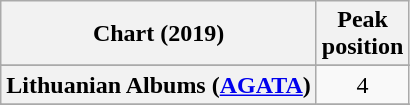<table class="wikitable sortable plainrowheaders" style="text-align:center">
<tr>
<th scope="col">Chart (2019)</th>
<th scope="col">Peak<br>position</th>
</tr>
<tr>
</tr>
<tr>
</tr>
<tr>
</tr>
<tr>
</tr>
<tr>
</tr>
<tr>
</tr>
<tr>
</tr>
<tr>
</tr>
<tr>
<th scope="row">Lithuanian Albums (<a href='#'>AGATA</a>)</th>
<td>4</td>
</tr>
<tr>
</tr>
<tr>
</tr>
<tr>
</tr>
<tr>
</tr>
<tr>
</tr>
</table>
